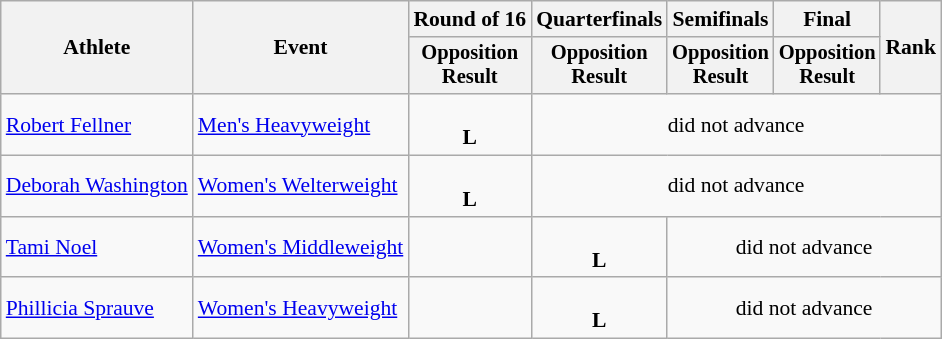<table class="wikitable" style="font-size:90%;text-align:center;">
<tr>
<th rowspan=2>Athlete</th>
<th rowspan=2>Event</th>
<th>Round of 16</th>
<th>Quarterfinals</th>
<th>Semifinals</th>
<th>Final</th>
<th rowspan=2>Rank</th>
</tr>
<tr style="font-size:95%">
<th>Opposition<br>Result</th>
<th>Opposition<br>Result</th>
<th>Opposition<br>Result</th>
<th>Opposition<br>Result</th>
</tr>
<tr>
<td align=left><a href='#'>Robert Fellner</a></td>
<td align=left><a href='#'>Men's Heavyweight</a></td>
<td><br><strong>L</strong> </td>
<td colspan=4>did not advance</td>
</tr>
<tr>
<td align=left><a href='#'>Deborah Washington</a></td>
<td align=left><a href='#'>Women's Welterweight</a></td>
<td><br><strong>L</strong> </td>
<td colspan=4>did not advance</td>
</tr>
<tr>
<td align=left><a href='#'>Tami Noel</a></td>
<td align=left><a href='#'>Women's Middleweight</a></td>
<td></td>
<td><br><strong>L</strong> </td>
<td colspan=4>did not advance</td>
</tr>
<tr>
<td align=left><a href='#'>Phillicia Sprauve</a></td>
<td align=left><a href='#'>Women's Heavyweight</a></td>
<td></td>
<td><br><strong>L</strong> </td>
<td colspan=3>did not advance</td>
</tr>
</table>
